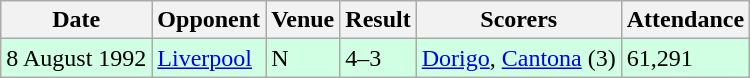<table class="wikitable">
<tr>
<th>Date</th>
<th>Opponent</th>
<th>Venue</th>
<th>Result</th>
<th>Scorers</th>
<th>Attendance</th>
</tr>
<tr style="background-color: #d0ffe3;">
<td>8 August 1992</td>
<td><a href='#'>Liverpool</a></td>
<td>N</td>
<td>4–3</td>
<td><a href='#'>Dorigo</a>, <a href='#'>Cantona</a> (3)</td>
<td>61,291</td>
</tr>
</table>
